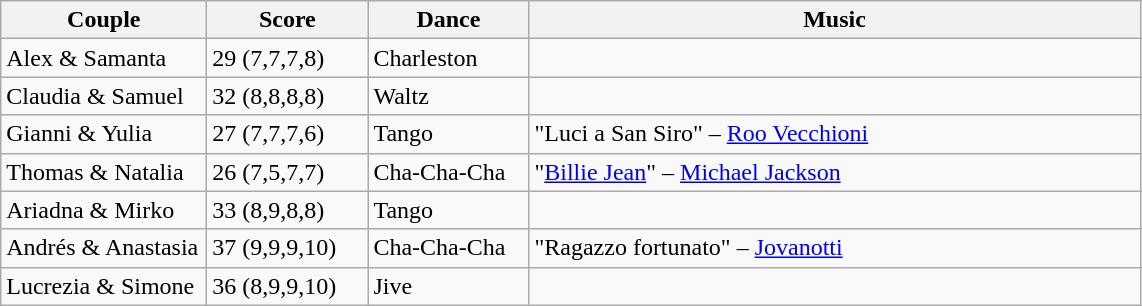<table class="wikitable">
<tr>
<th width="130">Couple</th>
<th width="100">Score</th>
<th width="100">Dance</th>
<th width="400">Music</th>
</tr>
<tr>
<td>Alex & Samanta</td>
<td>29 (7,7,7,8)</td>
<td>Charleston</td>
<td></td>
</tr>
<tr>
<td>Claudia & Samuel</td>
<td>32 (8,8,8,8)</td>
<td>Waltz</td>
<td></td>
</tr>
<tr>
<td>Gianni & Yulia</td>
<td>27 (7,7,7,6)</td>
<td>Tango</td>
<td>"Luci a San Siro" – <a href='#'>Roo Vecchioni</a></td>
</tr>
<tr>
<td>Thomas & Natalia</td>
<td>26 (7,5,7,7)</td>
<td>Cha-Cha-Cha</td>
<td>"<a href='#'>Billie Jean</a>" – <a href='#'>Michael Jackson</a></td>
</tr>
<tr>
<td>Ariadna & Mirko</td>
<td>33 (8,9,8,8)</td>
<td>Tango</td>
<td></td>
</tr>
<tr>
<td>Andrés & Anastasia</td>
<td>37 (9,9,9,10)</td>
<td>Cha-Cha-Cha</td>
<td>"Ragazzo fortunato" – <a href='#'>Jovanotti</a></td>
</tr>
<tr>
<td>Lucrezia & Simone</td>
<td>36 (8,9,9,10)</td>
<td>Jive</td>
<td></td>
</tr>
</table>
